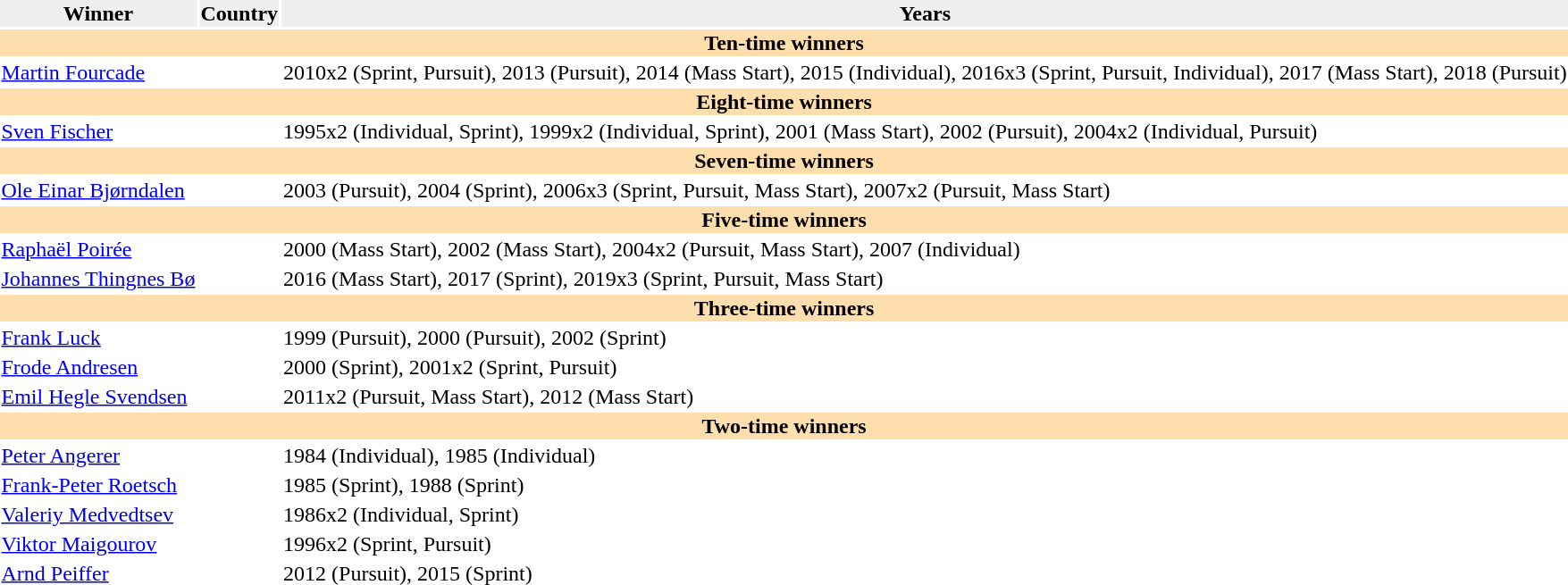<table>
<tr>
<th style="background:#efefef;">Winner</th>
<th style="background:#efefef;">Country</th>
<th style="background:#efefef;">Years</th>
</tr>
<tr>
<th colspan="3" style="background:#ffdead;">Ten-time winners</th>
</tr>
<tr>
<td><a href='#'>Martin Fourcade</a></td>
<td></td>
<td>2010x2 (Sprint, Pursuit), 2013 (Pursuit), 2014 (Mass Start), 2015 (Individual), 2016x3 (Sprint, Pursuit, Individual), 2017 (Mass Start), 2018 (Pursuit)</td>
</tr>
<tr>
<th colspan="3" style="background:#ffdead;">Eight-time winners</th>
</tr>
<tr>
<td><a href='#'>Sven Fischer</a></td>
<td></td>
<td>1995x2 (Individual, Sprint), 1999x2 (Individual, Sprint), 2001 (Mass Start), 2002 (Pursuit), 2004x2 (Individual, Pursuit)</td>
</tr>
<tr>
<th colspan="3" style="background:#ffdead;">Seven-time winners</th>
</tr>
<tr>
<td><a href='#'>Ole Einar Bjørndalen</a></td>
<td></td>
<td>2003 (Pursuit), 2004 (Sprint), 2006x3 (Sprint, Pursuit, Mass Start), 2007x2 (Pursuit, Mass Start)</td>
</tr>
<tr>
<th colspan="3" style="background:#ffdead;">Five-time winners</th>
</tr>
<tr>
<td><a href='#'>Raphaël Poirée</a></td>
<td></td>
<td>2000 (Mass Start), 2002 (Mass Start), 2004x2 (Pursuit, Mass Start), 2007 (Individual)</td>
</tr>
<tr>
<td><a href='#'>Johannes Thingnes Bø</a></td>
<td></td>
<td>2016 (Mass Start), 2017 (Sprint), 2019x3 (Sprint, Pursuit, Mass Start)</td>
</tr>
<tr>
<th colspan="3" style="background:#ffdead;">Three-time winners</th>
</tr>
<tr>
<td><a href='#'>Frank Luck</a></td>
<td></td>
<td>1999 (Pursuit), 2000 (Pursuit), 2002 (Sprint)</td>
</tr>
<tr>
<td><a href='#'>Frode Andresen</a></td>
<td></td>
<td>2000 (Sprint), 2001x2 (Sprint, Pursuit)</td>
</tr>
<tr>
<td><a href='#'>Emil Hegle Svendsen</a></td>
<td></td>
<td>2011x2 (Pursuit, Mass Start), 2012 (Mass Start)</td>
</tr>
<tr>
<th colspan="3" style="background:#ffdead;">Two-time winners</th>
</tr>
<tr>
<td><a href='#'>Peter Angerer</a></td>
<td></td>
<td>1984 (Individual), 1985 (Individual)</td>
</tr>
<tr>
<td><a href='#'>Frank-Peter Roetsch</a></td>
<td></td>
<td>1985 (Sprint), 1988 (Sprint)</td>
</tr>
<tr>
<td><a href='#'>Valeriy Medvedtsev</a></td>
<td></td>
<td>1986x2 (Individual, Sprint)</td>
</tr>
<tr>
<td><a href='#'>Viktor Maigourov</a></td>
<td></td>
<td>1996x2 (Sprint, Pursuit)</td>
</tr>
<tr>
<td><a href='#'>Arnd Peiffer</a></td>
<td></td>
<td>2012 (Pursuit), 2015 (Sprint)</td>
</tr>
<tr>
</tr>
</table>
